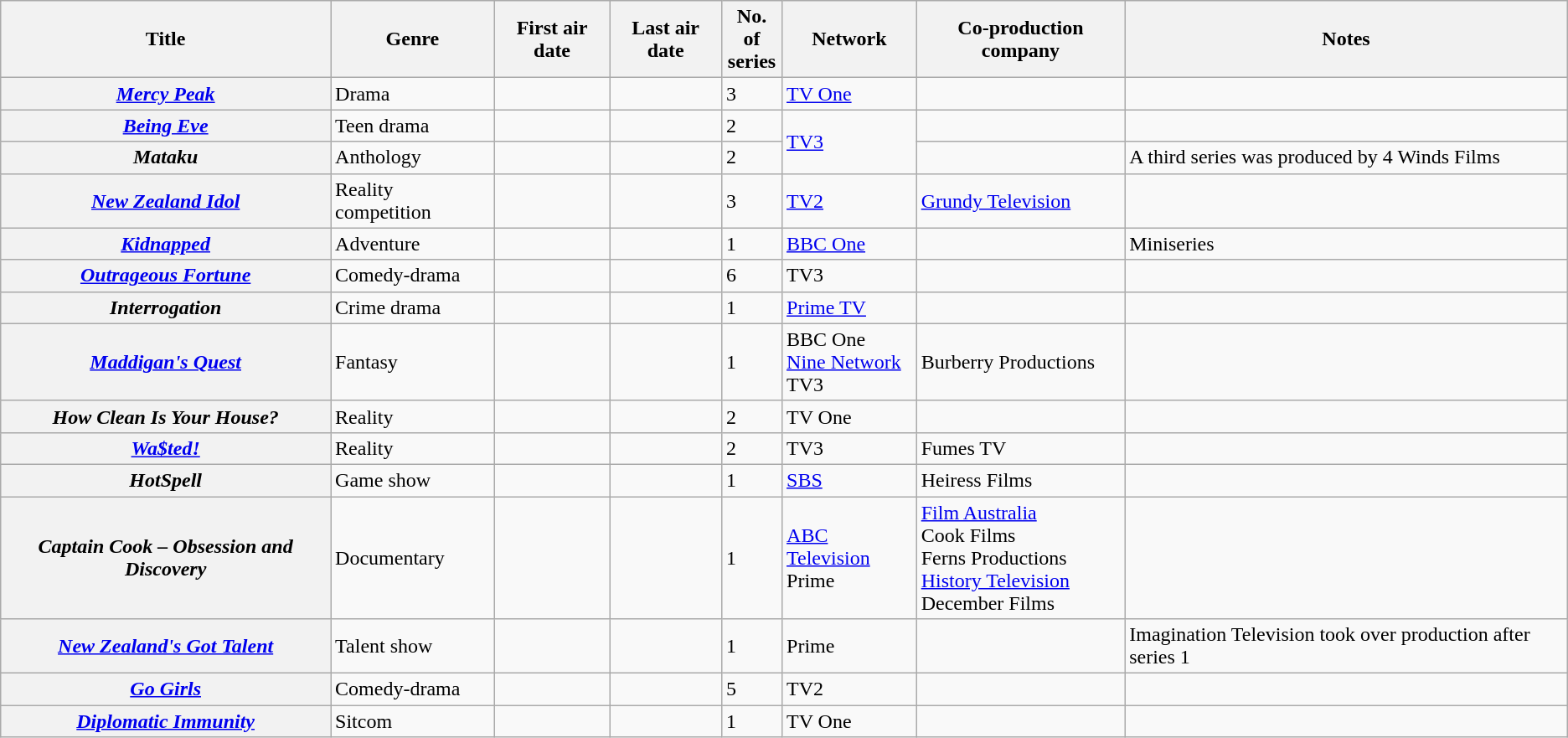<table class="wikitable sortable plainrowheaders">
<tr>
<th>Title</th>
<th>Genre</th>
<th>First air date</th>
<th>Last air date</th>
<th>No. of<br>series</th>
<th>Network</th>
<th>Co-production company</th>
<th class="unsortable">Notes</th>
</tr>
<tr>
<th scope="row"><em><a href='#'>Mercy Peak</a></em></th>
<td>Drama</td>
<td></td>
<td></td>
<td>3</td>
<td><a href='#'>TV One</a></td>
<td></td>
<td></td>
</tr>
<tr>
<th scope="row"><em><a href='#'>Being Eve</a></em></th>
<td>Teen drama</td>
<td></td>
<td></td>
<td>2</td>
<td rowspan="2"><a href='#'>TV3</a></td>
<td></td>
<td></td>
</tr>
<tr>
<th scope="row"><em>Mataku</em></th>
<td>Anthology</td>
<td></td>
<td></td>
<td>2</td>
<td></td>
<td>A third series was produced by 4 Winds Films</td>
</tr>
<tr>
<th scope="row"><em><a href='#'>New Zealand Idol</a></em></th>
<td>Reality competition</td>
<td></td>
<td></td>
<td>3</td>
<td><a href='#'>TV2</a></td>
<td><a href='#'>Grundy Television</a></td>
<td></td>
</tr>
<tr>
<th scope="row"><em><a href='#'>Kidnapped</a></em></th>
<td>Adventure</td>
<td></td>
<td></td>
<td>1</td>
<td><a href='#'>BBC One</a></td>
<td></td>
<td>Miniseries</td>
</tr>
<tr>
<th scope="row"><em><a href='#'>Outrageous Fortune</a></em></th>
<td>Comedy-drama</td>
<td></td>
<td></td>
<td>6</td>
<td>TV3</td>
<td></td>
<td></td>
</tr>
<tr>
<th scope="row"><em>Interrogation</em></th>
<td>Crime drama</td>
<td></td>
<td></td>
<td>1</td>
<td><a href='#'>Prime TV</a></td>
<td></td>
<td></td>
</tr>
<tr>
<th scope="row"><em><a href='#'>Maddigan's Quest</a></em></th>
<td>Fantasy</td>
<td></td>
<td></td>
<td>1</td>
<td>BBC One<br><a href='#'>Nine Network</a><br>TV3</td>
<td>Burberry Productions</td>
<td></td>
</tr>
<tr>
<th scope="row"><em>How Clean Is Your House?</em></th>
<td>Reality</td>
<td></td>
<td></td>
<td>2</td>
<td>TV One</td>
<td></td>
<td></td>
</tr>
<tr>
<th scope="row"><em><a href='#'>Wa$ted!</a></em></th>
<td>Reality</td>
<td></td>
<td></td>
<td>2</td>
<td>TV3</td>
<td>Fumes TV</td>
<td></td>
</tr>
<tr>
<th scope="row"><em>HotSpell</em></th>
<td>Game show</td>
<td></td>
<td></td>
<td>1</td>
<td><a href='#'>SBS</a></td>
<td>Heiress Films</td>
<td></td>
</tr>
<tr>
<th scope="row"><em>Captain Cook – Obsession and Discovery</em></th>
<td>Documentary</td>
<td></td>
<td></td>
<td>1</td>
<td><a href='#'>ABC Television</a><br>Prime</td>
<td><a href='#'>Film Australia</a><br>Cook Films<br>Ferns Productions<br><a href='#'>History Television</a><br>December Films</td>
<td></td>
</tr>
<tr>
<th scope="row"><em><a href='#'>New Zealand's Got Talent</a></em></th>
<td>Talent show</td>
<td></td>
<td></td>
<td>1</td>
<td>Prime</td>
<td></td>
<td>Imagination Television took over production after series 1</td>
</tr>
<tr>
<th scope="row"><em><a href='#'>Go Girls</a></em></th>
<td>Comedy-drama</td>
<td></td>
<td></td>
<td>5</td>
<td>TV2</td>
<td></td>
<td></td>
</tr>
<tr>
<th scope="row"><em><a href='#'>Diplomatic Immunity</a></em></th>
<td>Sitcom</td>
<td></td>
<td></td>
<td>1</td>
<td>TV One</td>
<td></td>
<td></td>
</tr>
</table>
